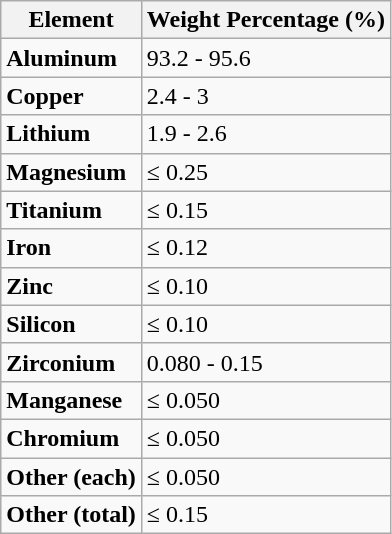<table class="wikitable">
<tr>
<th>Element</th>
<th>Weight Percentage (%)</th>
</tr>
<tr>
<td><strong>Aluminum</strong></td>
<td>93.2 - 95.6</td>
</tr>
<tr>
<td><strong>Copper</strong></td>
<td>2.4 - 3</td>
</tr>
<tr>
<td><strong>Lithium</strong></td>
<td>1.9 - 2.6</td>
</tr>
<tr>
<td><strong>Magnesium</strong></td>
<td>≤ 0.25</td>
</tr>
<tr>
<td><strong>Titanium</strong></td>
<td>≤ 0.15</td>
</tr>
<tr>
<td><strong>Iron</strong></td>
<td>≤ 0.12</td>
</tr>
<tr>
<td><strong>Zinc</strong></td>
<td>≤ 0.10</td>
</tr>
<tr>
<td><strong>Silicon</strong></td>
<td>≤ 0.10</td>
</tr>
<tr>
<td><strong>Zirconium</strong></td>
<td>0.080 - 0.15</td>
</tr>
<tr>
<td><strong>Manganese</strong></td>
<td>≤ 0.050</td>
</tr>
<tr>
<td><strong>Chromium</strong></td>
<td>≤ 0.050</td>
</tr>
<tr>
<td><strong>Other (each)</strong></td>
<td>≤ 0.050</td>
</tr>
<tr>
<td><strong>Other (total)</strong></td>
<td>≤ 0.15</td>
</tr>
</table>
